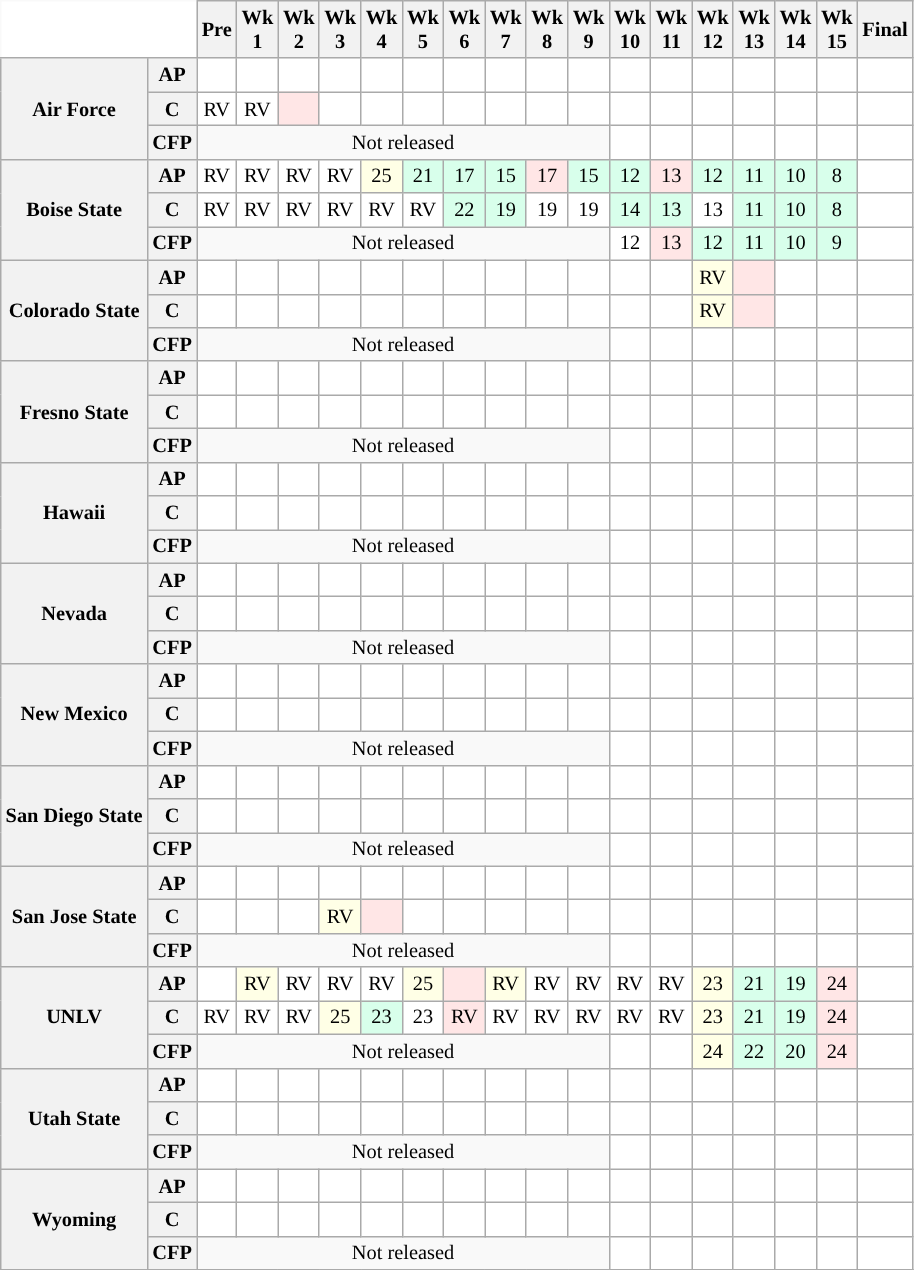<table class="wikitable" style="white-space:nowrap;font-size:85%;">
<tr>
<th colspan=2 style="background:white; border-top-style:hidden; border-left-style:hidden;"> </th>
<th>Pre</th>
<th>Wk<br>1</th>
<th>Wk<br>2</th>
<th>Wk<br>3</th>
<th>Wk<br>4</th>
<th>Wk<br>5</th>
<th>Wk<br>6</th>
<th>Wk<br>7</th>
<th>Wk<br>8</th>
<th>Wk<br>9</th>
<th>Wk<br>10</th>
<th>Wk<br>11</th>
<th>Wk<br>12</th>
<th>Wk<br>13</th>
<th>Wk<br>14</th>
<th>Wk<br>15</th>
<th>Final</th>
</tr>
<tr style="text-align:center;">
<th rowspan="3">Air Force</th>
<th>AP</th>
<td style="background:#FFF;"></td>
<td style="background:#FFF;"></td>
<td style="background:#FFF;"></td>
<td style="background:#FFF;"></td>
<td style="background:#FFF;"></td>
<td style="background:#FFF;"></td>
<td style="background:#FFF;"></td>
<td style="background:#FFF;"></td>
<td style="background:#FFF;"></td>
<td style="background:#FFF;"></td>
<td style="background:#FFF;"></td>
<td style="background:#FFF;"></td>
<td style="background:#FFF;"></td>
<td style="background:#FFF;"></td>
<td style="background:#FFF;"></td>
<td style="background:#FFF;"></td>
<td style="background:#FFF;"></td>
</tr>
<tr style="text-align:center;">
<th>C</th>
<td style="background:#FFF;">RV</td>
<td style="background:#FFF;">RV</td>
<td style="background:#ffe6e6;"></td>
<td style="background:#FFF;"></td>
<td style="background:#FFF;"></td>
<td style="background:#FFF;"></td>
<td style="background:#FFF;"></td>
<td style="background:#FFF;"></td>
<td style="background:#FFF;"></td>
<td style="background:#FFF;"></td>
<td style="background:#FFF;"></td>
<td style="background:#FFF;"></td>
<td style="background:#FFF;"></td>
<td style="background:#FFF;"></td>
<td style="background:#FFF;"></td>
<td style="background:#FFF;"></td>
<td style="background:#FFF;"></td>
</tr>
<tr style="text-align:center;">
<th>CFP</th>
<td colspan="10" style="text-align:center;">Not released</td>
<td style="background:#FFF;"></td>
<td style="background:#FFF;"></td>
<td style="background:#FFF;"></td>
<td style="background:#FFF;"></td>
<td style="background:#FFF;"></td>
<td style="background:#FFF;"></td>
<td style="background:#FFF;"></td>
</tr>
<tr style="text-align:center;">
<th rowspan="3">Boise State</th>
<th>AP</th>
<td style="background:#FFF;">RV</td>
<td style="background:#FFF;">RV</td>
<td style="background:#FFF;">RV</td>
<td style="background:#FFF;">RV</td>
<td style="background:#FFFFE6;">25</td>
<td style="background:#d8ffeb;">21</td>
<td style="background:#d8ffeb;">17</td>
<td style="background:#d8ffeb;">15</td>
<td style="background:#ffe6e6;">17</td>
<td style="background:#d8ffeb;">15</td>
<td style="background:#d8ffeb;">12</td>
<td style="background:#ffe6e6;">13</td>
<td style="background:#d8ffeb;">12</td>
<td style="background:#d8ffeb;">11</td>
<td style="background:#d8ffeb;">10</td>
<td style="background:#d8ffeb;">8</td>
<td style="background:#FFF;"></td>
</tr>
<tr style="text-align:center;">
<th>C</th>
<td style="background:#FFF;">RV</td>
<td style="background:#FFF;">RV</td>
<td style="background:#FFF;">RV</td>
<td style="background:#FFF;">RV</td>
<td style="background:#FFF;">RV</td>
<td style="background:#FFF;">RV</td>
<td style="background:#d8ffeb;">22</td>
<td style="background:#d8ffeb;">19</td>
<td style="background:#FFF;">19</td>
<td style="background:#FFF;">19</td>
<td style="background:#d8ffeb;">14</td>
<td style="background:#d8ffeb;">13</td>
<td style="background:#FFF;">13</td>
<td style="background:#d8ffeb;">11</td>
<td style="background:#d8ffeb;">10</td>
<td style="background:#d8ffeb;">8</td>
<td style="background:#FFF;"></td>
</tr>
<tr style="text-align:center;">
<th>CFP</th>
<td colspan="10" style="text-align:center;">Not released</td>
<td style="background:#FFF;">12</td>
<td style="background:#ffe6e6;">13</td>
<td style="background:#d8ffeb;">12</td>
<td style="background:#d8ffeb;">11</td>
<td style="background:#d8ffeb;">10</td>
<td style="background:#d8ffeb;">9</td>
<td style="background:#FFF;"></td>
</tr>
<tr style="text-align:center;">
<th rowspan="3">Colorado State</th>
<th>AP</th>
<td style="background:#FFF;"></td>
<td style="background:#FFF;"></td>
<td style="background:#FFF;"></td>
<td style="background:#FFF;"></td>
<td style="background:#FFF;"></td>
<td style="background:#FFF;"></td>
<td style="background:#FFF;"></td>
<td style="background:#FFF;"></td>
<td style="background:#FFF;"></td>
<td style="background:#FFF;"></td>
<td style="background:#FFF;"></td>
<td style="background:#FFF;"></td>
<td style="background:#FFFFE6;">RV</td>
<td style="background:#ffe6e6;"></td>
<td style="background:#FFF;"></td>
<td style="background:#FFF;"></td>
<td style="background:#FFF;"></td>
</tr>
<tr style="text-align:center;">
<th>C</th>
<td style="background:#FFF;"></td>
<td style="background:#FFF;"></td>
<td style="background:#FFF;"></td>
<td style="background:#FFF;"></td>
<td style="background:#FFF;"></td>
<td style="background:#FFF;"></td>
<td style="background:#FFF;"></td>
<td style="background:#FFF;"></td>
<td style="background:#FFF;"></td>
<td style="background:#FFF;"></td>
<td style="background:#FFF;"></td>
<td style="background:#FFF;"></td>
<td style="background:#FFFFE6;">RV</td>
<td style="background:#ffe6e6;"></td>
<td style="background:#FFF;"></td>
<td style="background:#FFF;"></td>
<td style="background:#FFF;"></td>
</tr>
<tr style="text-align:center;">
<th>CFP</th>
<td colspan="10" style="text-align:center;">Not released</td>
<td style="background:#FFF;"></td>
<td style="background:#FFF;"></td>
<td style="background:#FFF;"></td>
<td style="background:#FFF;"></td>
<td style="background:#FFF;"></td>
<td style="background:#FFF;"></td>
<td style="background:#FFF;"></td>
</tr>
<tr style="text-align:center;">
<th rowspan="3">Fresno State</th>
<th>AP</th>
<td style="background:#FFF;"></td>
<td style="background:#FFF;"></td>
<td style="background:#FFF;"></td>
<td style="background:#FFF;"></td>
<td style="background:#FFF;"></td>
<td style="background:#FFF;"></td>
<td style="background:#FFF;"></td>
<td style="background:#FFF;"></td>
<td style="background:#FFF;"></td>
<td style="background:#FFF;"></td>
<td style="background:#FFF;"></td>
<td style="background:#FFF;"></td>
<td style="background:#FFF;"></td>
<td style="background:#FFF;"></td>
<td style="background:#FFF;"></td>
<td style="background:#FFF;"></td>
<td style="background:#FFF;"></td>
</tr>
<tr style="text-align:center;">
<th>C</th>
<td style="background:#FFF;"></td>
<td style="background:#FFF;"></td>
<td style="background:#FFF;"></td>
<td style="background:#FFF;"></td>
<td style="background:#FFF;"></td>
<td style="background:#FFF;"></td>
<td style="background:#FFF;"></td>
<td style="background:#FFF;"></td>
<td style="background:#FFF;"></td>
<td style="background:#FFF;"></td>
<td style="background:#FFF;"></td>
<td style="background:#FFF;"></td>
<td style="background:#FFF;"></td>
<td style="background:#FFF;"></td>
<td style="background:#FFF;"></td>
<td style="background:#FFF;"></td>
<td style="background:#FFF;"></td>
</tr>
<tr style="text-align:center;">
<th>CFP</th>
<td colspan="10" style="text-align:center;">Not released</td>
<td style="background:#FFF;"></td>
<td style="background:#FFF;"></td>
<td style="background:#FFF;"></td>
<td style="background:#FFF;"></td>
<td style="background:#FFF;"></td>
<td style="background:#FFF;"></td>
<td style="background:#FFF;"></td>
</tr>
<tr style="text-align:center;">
<th rowspan="3">Hawaii</th>
<th>AP</th>
<td style="background:#FFF;"></td>
<td style="background:#FFF;"></td>
<td style="background:#FFF;"></td>
<td style="background:#FFF;"></td>
<td style="background:#FFF;"></td>
<td style="background:#FFF;"></td>
<td style="background:#FFF;"></td>
<td style="background:#FFF;"></td>
<td style="background:#FFF;"></td>
<td style="background:#FFF;"></td>
<td style="background:#FFF;"></td>
<td style="background:#FFF;"></td>
<td style="background:#FFF;"></td>
<td style="background:#FFF;"></td>
<td style="background:#FFF;"></td>
<td style="background:#FFF;"></td>
<td style="background:#FFF;"></td>
</tr>
<tr style="text-align:center;">
<th>C</th>
<td style="background:#FFF;"></td>
<td style="background:#FFF;"></td>
<td style="background:#FFF;"></td>
<td style="background:#FFF;"></td>
<td style="background:#FFF;"></td>
<td style="background:#FFF;"></td>
<td style="background:#FFF;"></td>
<td style="background:#FFF;"></td>
<td style="background:#FFF;"></td>
<td style="background:#FFF;"></td>
<td style="background:#FFF;"></td>
<td style="background:#FFF;"></td>
<td style="background:#FFF;"></td>
<td style="background:#FFF;"></td>
<td style="background:#FFF;"></td>
<td style="background:#FFF;"></td>
<td style="background:#FFF;"></td>
</tr>
<tr style="text-align:center;">
<th>CFP</th>
<td colspan="10" style="text-align:center;">Not released</td>
<td style="background:#FFF;"></td>
<td style="background:#FFF;"></td>
<td style="background:#FFF;"></td>
<td style="background:#FFF;"></td>
<td style="background:#FFF;"></td>
<td style="background:#FFF;"></td>
<td style="background:#FFF;"></td>
</tr>
<tr style="text-align:center;">
<th rowspan="3">Nevada</th>
<th>AP</th>
<td style="background:#FFF;"></td>
<td style="background:#FFF;"></td>
<td style="background:#FFF;"></td>
<td style="background:#FFF;"></td>
<td style="background:#FFF;"></td>
<td style="background:#FFF;"></td>
<td style="background:#FFF;"></td>
<td style="background:#FFF;"></td>
<td style="background:#FFF;"></td>
<td style="background:#FFF;"></td>
<td style="background:#FFF;"></td>
<td style="background:#FFF;"></td>
<td style="background:#FFF;"></td>
<td style="background:#FFF;"></td>
<td style="background:#FFF;"></td>
<td style="background:#FFF;"></td>
<td style="background:#FFF;"></td>
</tr>
<tr style="text-align:center;">
<th>C</th>
<td style="background:#FFF;"></td>
<td style="background:#FFF;"></td>
<td style="background:#FFF;"></td>
<td style="background:#FFF;"></td>
<td style="background:#FFF;"></td>
<td style="background:#FFF;"></td>
<td style="background:#FFF;"></td>
<td style="background:#FFF;"></td>
<td style="background:#FFF;"></td>
<td style="background:#FFF;"></td>
<td style="background:#FFF;"></td>
<td style="background:#FFF;"></td>
<td style="background:#FFF;"></td>
<td style="background:#FFF;"></td>
<td style="background:#FFF;"></td>
<td style="background:#FFF;"></td>
<td style="background:#FFF;"></td>
</tr>
<tr style="text-align:center;">
<th>CFP</th>
<td colspan="10" style="text-align:center;">Not released</td>
<td style="background:#FFF;"></td>
<td style="background:#FFF;"></td>
<td style="background:#FFF;"></td>
<td style="background:#FFF;"></td>
<td style="background:#FFF;"></td>
<td style="background:#FFF;"></td>
<td style="background:#FFF;"></td>
</tr>
<tr style="text-align:center;">
<th rowspan="3">New Mexico</th>
<th>AP</th>
<td style="background:#FFF;"></td>
<td style="background:#FFF;"></td>
<td style="background:#FFF;"></td>
<td style="background:#FFF;"></td>
<td style="background:#FFF;"></td>
<td style="background:#FFF;"></td>
<td style="background:#FFF;"></td>
<td style="background:#FFF;"></td>
<td style="background:#FFF;"></td>
<td style="background:#FFF;"></td>
<td style="background:#FFF;"></td>
<td style="background:#FFF;"></td>
<td style="background:#FFF;"></td>
<td style="background:#FFF;"></td>
<td style="background:#FFF;"></td>
<td style="background:#FFF;"></td>
<td style="background:#FFF;"></td>
</tr>
<tr style="text-align:center;">
<th>C</th>
<td style="background:#FFF;"></td>
<td style="background:#FFF;"></td>
<td style="background:#FFF;"></td>
<td style="background:#FFF;"></td>
<td style="background:#FFF;"></td>
<td style="background:#FFF;"></td>
<td style="background:#FFF;"></td>
<td style="background:#FFF;"></td>
<td style="background:#FFF;"></td>
<td style="background:#FFF;"></td>
<td style="background:#FFF;"></td>
<td style="background:#FFF;"></td>
<td style="background:#FFF;"></td>
<td style="background:#FFF;"></td>
<td style="background:#FFF;"></td>
<td style="background:#FFF;"></td>
<td style="background:#FFF;"></td>
</tr>
<tr style="text-align:center;">
<th>CFP</th>
<td colspan="10" style="text-align:center;">Not released</td>
<td style="background:#FFF;"></td>
<td style="background:#FFF;"></td>
<td style="background:#FFF;"></td>
<td style="background:#FFF;"></td>
<td style="background:#FFF;"></td>
<td style="background:#FFF;"></td>
<td style="background:#FFF;"></td>
</tr>
<tr style="text-align:center;">
<th rowspan="3">San Diego State</th>
<th>AP</th>
<td style="background:#FFF;"></td>
<td style="background:#FFF;"></td>
<td style="background:#FFF;"></td>
<td style="background:#FFF;"></td>
<td style="background:#FFF;"></td>
<td style="background:#FFF;"></td>
<td style="background:#FFF;"></td>
<td style="background:#FFF;"></td>
<td style="background:#FFF;"></td>
<td style="background:#FFF;"></td>
<td style="background:#FFF;"></td>
<td style="background:#FFF;"></td>
<td style="background:#FFF;"></td>
<td style="background:#FFF;"></td>
<td style="background:#FFF;"></td>
<td style="background:#FFF;"></td>
<td style="background:#FFF;"></td>
</tr>
<tr style="text-align:center;">
<th>C</th>
<td style="background:#FFF;"></td>
<td style="background:#FFF;"></td>
<td style="background:#FFF;"></td>
<td style="background:#FFF;"></td>
<td style="background:#FFF;"></td>
<td style="background:#FFF;"></td>
<td style="background:#FFF;"></td>
<td style="background:#FFF;"></td>
<td style="background:#FFF;"></td>
<td style="background:#FFF;"></td>
<td style="background:#FFF;"></td>
<td style="background:#FFF;"></td>
<td style="background:#FFF;"></td>
<td style="background:#FFF;"></td>
<td style="background:#FFF;"></td>
<td style="background:#FFF;"></td>
<td style="background:#FFF;"></td>
</tr>
<tr style="text-align:center;">
<th>CFP</th>
<td colspan="10" style="text-align:center;">Not released</td>
<td style="background:#FFF;"></td>
<td style="background:#FFF;"></td>
<td style="background:#FFF;"></td>
<td style="background:#FFF;"></td>
<td style="background:#FFF;"></td>
<td style="background:#FFF;"></td>
<td style="background:#FFF;"></td>
</tr>
<tr style="text-align:center;">
<th rowspan="3">San Jose State</th>
<th>AP</th>
<td style="background:#FFF;"></td>
<td style="background:#FFF;"></td>
<td style="background:#FFF;"></td>
<td style="background:#FFF;"></td>
<td style="background:#FFF;"></td>
<td style="background:#FFF;"></td>
<td style="background:#FFF;"></td>
<td style="background:#FFF;"></td>
<td style="background:#FFF;"></td>
<td style="background:#FFF;"></td>
<td style="background:#FFF;"></td>
<td style="background:#FFF;"></td>
<td style="background:#FFF;"></td>
<td style="background:#FFF;"></td>
<td style="background:#FFF;"></td>
<td style="background:#FFF;"></td>
<td style="background:#FFF;"></td>
</tr>
<tr style="text-align:center;">
<th>C</th>
<td style="background:#FFF;"></td>
<td style="background:#FFF;"></td>
<td style="background:#FFF;"></td>
<td style="background:#FFFFE6;">RV</td>
<td style="background:#ffe6e6;"></td>
<td style="background:#FFF;"></td>
<td style="background:#FFF;"></td>
<td style="background:#FFF;"></td>
<td style="background:#FFF;"></td>
<td style="background:#FFF;"></td>
<td style="background:#FFF;"></td>
<td style="background:#FFF;"></td>
<td style="background:#FFF;"></td>
<td style="background:#FFF;"></td>
<td style="background:#FFF;"></td>
<td style="background:#FFF;"></td>
<td style="background:#FFF;"></td>
</tr>
<tr style="text-align:center;">
<th>CFP</th>
<td colspan="10" style="text-align:center;">Not released</td>
<td style="background:#FFF;"></td>
<td style="background:#FFF;"></td>
<td style="background:#FFF;"></td>
<td style="background:#FFF;"></td>
<td style="background:#FFF;"></td>
<td style="background:#FFF;"></td>
<td style="background:#FFF;"></td>
</tr>
<tr style="text-align:center;">
<th rowspan="3">UNLV</th>
<th>AP</th>
<td style="background:#FFF;"></td>
<td style="background:#FFFFE6;">RV</td>
<td style="background:#FFF;">RV</td>
<td style="background:#FFF;">RV</td>
<td style="background:#FFF;">RV</td>
<td style="background:#FFFFE6;">25</td>
<td style="background:#ffe6e6;"></td>
<td style="background:#FFFFE6;">RV</td>
<td style="background:#FFF;">RV</td>
<td style="background:#FFF;">RV</td>
<td style="background:#FFF;">RV</td>
<td style="background:#FFF;">RV</td>
<td style="background:#FFFFE6;">23</td>
<td style="background:#d8ffeb;">21</td>
<td style="background:#d8ffeb;">19</td>
<td style="background:#ffe6e6;">24</td>
<td style="background:#FFF;"></td>
</tr>
<tr style="text-align:center;">
<th>C</th>
<td style="background:#FFF;">RV</td>
<td style="background:#FFF;">RV</td>
<td style="background:#FFF;">RV</td>
<td style="background:#FFFFE6;">25</td>
<td style="background:#D8FFEB;">23</td>
<td style="background:#FFF;">23</td>
<td style="background:#ffe6e6;">RV</td>
<td style="background:#FFF;">RV</td>
<td style="background:#FFF;">RV</td>
<td style="background:#FFF;">RV</td>
<td style="background:#FFF;">RV</td>
<td style="background:#FFF;">RV</td>
<td style="background:#FFFFE6;">23</td>
<td style="background:#d8ffeb;">21</td>
<td style="background:#d8ffeb;">19</td>
<td style="background:#ffe6e6;">24</td>
<td style="background:#FFF;"></td>
</tr>
<tr style="text-align:center;">
<th>CFP</th>
<td colspan="10" style="text-align:center;">Not released</td>
<td style="background:#FFF;"></td>
<td style="background:#FFF;"></td>
<td style="background:#FFFFE6;">24</td>
<td style="background:#d8ffeb;">22</td>
<td style="background:#d8ffeb;">20</td>
<td style="background:#ffe6e6;">24</td>
<td style="background:#FFF;"></td>
</tr>
<tr style="text-align:center;">
<th rowspan="3">Utah State</th>
<th>AP</th>
<td style="background:#FFF;"></td>
<td style="background:#FFF;"></td>
<td style="background:#FFF;"></td>
<td style="background:#FFF;"></td>
<td style="background:#FFF;"></td>
<td style="background:#FFF;"></td>
<td style="background:#FFF;"></td>
<td style="background:#FFF;"></td>
<td style="background:#FFF;"></td>
<td style="background:#FFF;"></td>
<td style="background:#FFF;"></td>
<td style="background:#FFF;"></td>
<td style="background:#FFF;"></td>
<td style="background:#FFF;"></td>
<td style="background:#FFF;"></td>
<td style="background:#FFF;"></td>
<td style="background:#FFF;"></td>
</tr>
<tr style="text-align:center;">
<th>C</th>
<td style="background:#FFF;"></td>
<td style="background:#FFF;"></td>
<td style="background:#FFF;"></td>
<td style="background:#FFF;"></td>
<td style="background:#FFF;"></td>
<td style="background:#FFF;"></td>
<td style="background:#FFF;"></td>
<td style="background:#FFF;"></td>
<td style="background:#FFF;"></td>
<td style="background:#FFF;"></td>
<td style="background:#FFF;"></td>
<td style="background:#FFF;"></td>
<td style="background:#FFF;"></td>
<td style="background:#FFF;"></td>
<td style="background:#FFF;"></td>
<td style="background:#FFF;"></td>
<td style="background:#FFF;"></td>
</tr>
<tr style="text-align:center;">
<th>CFP</th>
<td colspan="10" style="text-align:center;">Not released</td>
<td style="background:#FFF;"></td>
<td style="background:#FFF;"></td>
<td style="background:#FFF;"></td>
<td style="background:#FFF;"></td>
<td style="background:#FFF;"></td>
<td style="background:#FFF;"></td>
<td style="background:#FFF;"></td>
</tr>
<tr style="text-align:center;">
<th rowspan="3">Wyoming</th>
<th>AP</th>
<td style="background:#FFF;"></td>
<td style="background:#FFF;"></td>
<td style="background:#FFF;"></td>
<td style="background:#FFF;"></td>
<td style="background:#FFF;"></td>
<td style="background:#FFF;"></td>
<td style="background:#FFF;"></td>
<td style="background:#FFF;"></td>
<td style="background:#FFF;"></td>
<td style="background:#FFF;"></td>
<td style="background:#FFF;"></td>
<td style="background:#FFF;"></td>
<td style="background:#FFF;"></td>
<td style="background:#FFF;"></td>
<td style="background:#FFF;"></td>
<td style="background:#FFF;"></td>
<td style="background:#FFF;"></td>
</tr>
<tr style="text-align:center;">
<th>C</th>
<td style="background:#FFF;"></td>
<td style="background:#FFF;"></td>
<td style="background:#FFF;"></td>
<td style="background:#FFF;"></td>
<td style="background:#FFF;"></td>
<td style="background:#FFF;"></td>
<td style="background:#FFF;"></td>
<td style="background:#FFF;"></td>
<td style="background:#FFF;"></td>
<td style="background:#FFF;"></td>
<td style="background:#FFF;"></td>
<td style="background:#FFF;"></td>
<td style="background:#FFF;"></td>
<td style="background:#FFF;"></td>
<td style="background:#FFF;"></td>
<td style="background:#FFF;"></td>
<td style="background:#FFF;"></td>
</tr>
<tr style="text-align:center;">
<th>CFP</th>
<td colspan="10" style="text-align:center;">Not released</td>
<td style="background:#FFF;"></td>
<td style="background:#FFF;"></td>
<td style="background:#FFF;"></td>
<td style="background:#FFF;"></td>
<td style="background:#FFF;"></td>
<td style="background:#FFF;"></td>
<td style="background:#FFF;"></td>
</tr>
<tr style="text-align:center;">
</tr>
</table>
